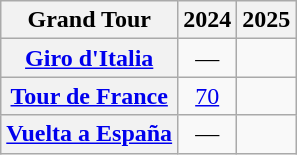<table class="wikitable plainrowheaders">
<tr>
<th>Grand Tour</th>
<th scope="col">2024</th>
<th scope="col">2025</th>
</tr>
<tr style="text-align:center;">
<th scope="row"> <a href='#'>Giro d'Italia</a></th>
<td>—</td>
<td></td>
</tr>
<tr style="text-align:center;">
<th scope="row"> <a href='#'>Tour de France</a></th>
<td><a href='#'>70</a></td>
<td></td>
</tr>
<tr style="text-align:center;">
<th scope="row"> <a href='#'>Vuelta a España</a></th>
<td>—</td>
<td></td>
</tr>
</table>
